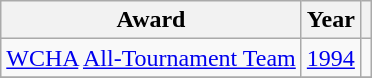<table class="wikitable">
<tr>
<th>Award</th>
<th>Year</th>
<th></th>
</tr>
<tr>
<td><a href='#'>WCHA</a> <a href='#'>All-Tournament Team</a></td>
<td><a href='#'>1994</a></td>
<td></td>
</tr>
<tr>
</tr>
</table>
